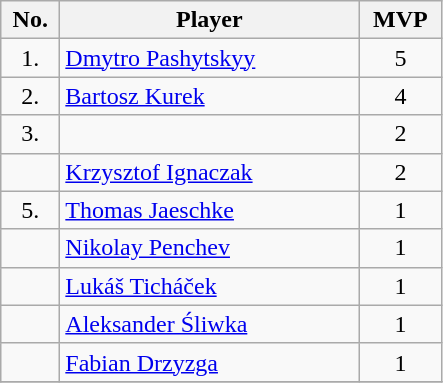<table class="wikitable sortable">
<tr>
<th style="width:2em">No.</th>
<th style="width:12em">Player</th>
<th style="width:3em">MVP</th>
</tr>
<tr>
<td align=center>1.</td>
<td> <a href='#'>Dmytro Pashytskyy</a></td>
<td align=center>5</td>
</tr>
<tr>
<td align=center>2.</td>
<td> <a href='#'>Bartosz Kurek</a></td>
<td align=center>4</td>
</tr>
<tr>
<td align=center>3.</td>
<td> </td>
<td align=center>2</td>
</tr>
<tr>
<td align=center></td>
<td> <a href='#'>Krzysztof Ignaczak</a></td>
<td align=center>2</td>
</tr>
<tr>
<td align=center>5.</td>
<td> <a href='#'>Thomas Jaeschke</a></td>
<td align=center>1</td>
</tr>
<tr>
<td align=center></td>
<td> <a href='#'>Nikolay Penchev</a></td>
<td align=center>1</td>
</tr>
<tr>
<td align=center></td>
<td> <a href='#'>Lukáš Ticháček</a></td>
<td align=center>1</td>
</tr>
<tr>
<td align=center></td>
<td> <a href='#'>Aleksander Śliwka</a></td>
<td align=center>1</td>
</tr>
<tr>
<td align=center></td>
<td> <a href='#'>Fabian Drzyzga</a></td>
<td align=center>1</td>
</tr>
<tr>
</tr>
</table>
